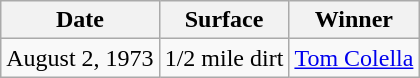<table class="wikitable" border="1">
<tr>
<th>Date</th>
<th>Surface</th>
<th>Winner</th>
</tr>
<tr>
<td>August 2, 1973</td>
<td>1/2 mile dirt</td>
<td><a href='#'>Tom Colella</a></td>
</tr>
</table>
